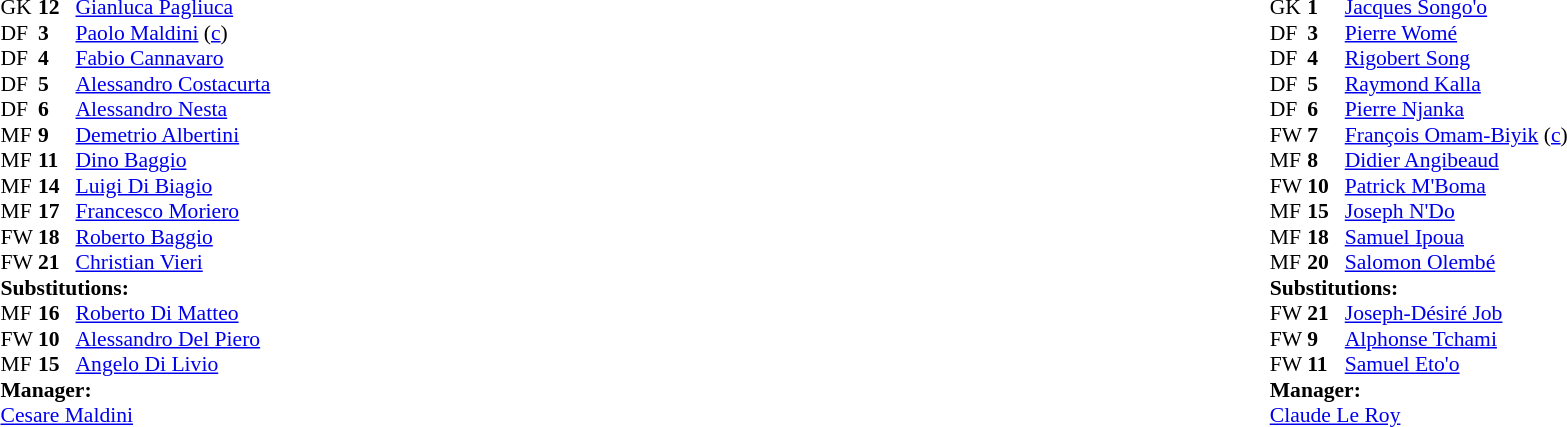<table style="width:100%;">
<tr>
<td style="vertical-align:top; width:50%;"><br><table style="font-size: 90%" cellspacing="0" cellpadding="0">
<tr>
<th width="25"></th>
<th width="25"></th>
</tr>
<tr>
<td>GK</td>
<td><strong>12</strong></td>
<td><a href='#'>Gianluca Pagliuca</a></td>
</tr>
<tr>
<td>DF</td>
<td><strong>3</strong></td>
<td><a href='#'>Paolo Maldini</a> (<a href='#'>c</a>)</td>
</tr>
<tr>
<td>DF</td>
<td><strong>4</strong></td>
<td><a href='#'>Fabio Cannavaro</a></td>
</tr>
<tr>
<td>DF</td>
<td><strong>5</strong></td>
<td><a href='#'>Alessandro Costacurta</a></td>
<td></td>
</tr>
<tr>
<td>DF</td>
<td><strong>6</strong></td>
<td><a href='#'>Alessandro Nesta</a></td>
</tr>
<tr>
<td>MF</td>
<td><strong>9</strong></td>
<td><a href='#'>Demetrio Albertini</a></td>
<td></td>
<td></td>
</tr>
<tr>
<td>MF</td>
<td><strong>11</strong></td>
<td><a href='#'>Dino Baggio</a></td>
</tr>
<tr>
<td>MF</td>
<td><strong>14</strong></td>
<td><a href='#'>Luigi Di Biagio</a></td>
<td></td>
</tr>
<tr>
<td>MF</td>
<td><strong>17</strong></td>
<td><a href='#'>Francesco Moriero</a></td>
<td></td>
<td></td>
</tr>
<tr>
<td>FW</td>
<td><strong>18</strong></td>
<td><a href='#'>Roberto Baggio</a></td>
<td></td>
<td></td>
</tr>
<tr>
<td>FW</td>
<td><strong>21</strong></td>
<td><a href='#'>Christian Vieri</a></td>
</tr>
<tr>
<td colspan=3><strong>Substitutions:</strong></td>
</tr>
<tr>
<td>MF</td>
<td><strong>16</strong></td>
<td><a href='#'>Roberto Di Matteo</a></td>
<td></td>
<td></td>
</tr>
<tr>
<td>FW</td>
<td><strong>10</strong></td>
<td><a href='#'>Alessandro Del Piero</a></td>
<td></td>
<td></td>
</tr>
<tr>
<td>MF</td>
<td><strong>15</strong></td>
<td><a href='#'>Angelo Di Livio</a></td>
<td></td>
<td></td>
</tr>
<tr>
<td colspan=3><strong>Manager:</strong></td>
</tr>
<tr>
<td colspan="4"><a href='#'>Cesare Maldini</a></td>
</tr>
</table>
</td>
<td></td>
<td style="vertical-align:top; width:50%;"><br><table cellspacing="0" cellpadding="0" style="font-size:90%; margin:auto;">
<tr>
<th width="25"></th>
<th width="25"></th>
</tr>
<tr>
<td>GK</td>
<td><strong>1</strong></td>
<td><a href='#'>Jacques Songo'o</a></td>
</tr>
<tr>
<td>DF</td>
<td><strong>3</strong></td>
<td><a href='#'>Pierre Womé</a></td>
<td></td>
</tr>
<tr>
<td>DF</td>
<td><strong>4</strong></td>
<td><a href='#'>Rigobert Song</a></td>
<td></td>
</tr>
<tr>
<td>DF</td>
<td><strong>5</strong></td>
<td><a href='#'>Raymond Kalla</a></td>
<td></td>
</tr>
<tr>
<td>DF</td>
<td><strong>6</strong></td>
<td><a href='#'>Pierre Njanka</a></td>
<td></td>
</tr>
<tr>
<td>FW</td>
<td><strong>7</strong></td>
<td><a href='#'>François Omam-Biyik</a> (<a href='#'>c</a>)</td>
<td></td>
<td></td>
</tr>
<tr>
<td>MF</td>
<td><strong>8</strong></td>
<td><a href='#'>Didier Angibeaud</a></td>
<td></td>
</tr>
<tr>
<td>FW</td>
<td><strong>10</strong></td>
<td><a href='#'>Patrick M'Boma</a></td>
<td></td>
<td></td>
</tr>
<tr>
<td>MF</td>
<td><strong>15</strong></td>
<td><a href='#'>Joseph N'Do</a></td>
</tr>
<tr>
<td>MF</td>
<td><strong>18</strong></td>
<td><a href='#'>Samuel Ipoua</a></td>
<td></td>
<td></td>
</tr>
<tr>
<td>MF</td>
<td><strong>20</strong></td>
<td><a href='#'>Salomon Olembé</a></td>
</tr>
<tr>
<td colspan=3><strong>Substitutions:</strong></td>
</tr>
<tr>
<td>FW</td>
<td><strong>21</strong></td>
<td><a href='#'>Joseph-Désiré Job</a></td>
<td></td>
<td></td>
</tr>
<tr>
<td>FW</td>
<td><strong>9</strong></td>
<td><a href='#'>Alphonse Tchami</a></td>
<td></td>
<td></td>
</tr>
<tr>
<td>FW</td>
<td><strong>11</strong></td>
<td><a href='#'>Samuel Eto'o</a></td>
<td></td>
<td></td>
</tr>
<tr>
<td colspan=3><strong>Manager:</strong></td>
</tr>
<tr>
<td colspan="4"> <a href='#'>Claude Le Roy</a></td>
</tr>
</table>
</td>
</tr>
</table>
